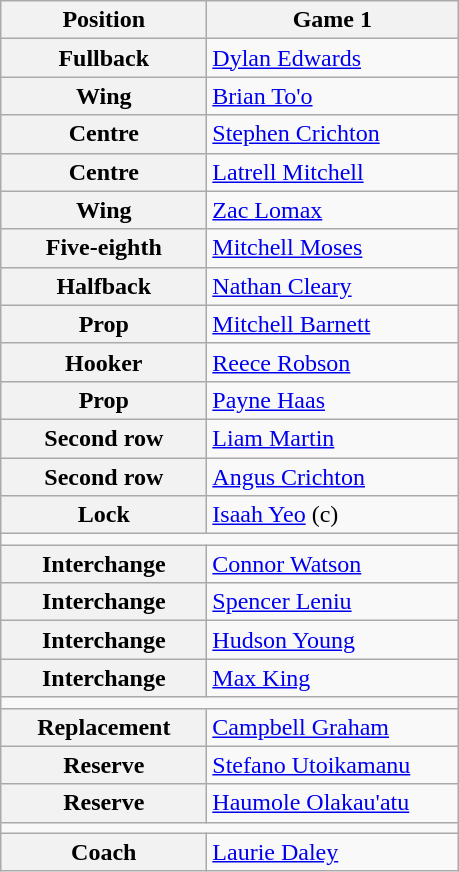<table class="wikitable">
<tr>
<th style="width:130px;">Position</th>
<th style="width:160px;">Game 1</th>
</tr>
<tr>
<th>Fullback</th>
<td> <a href='#'>Dylan Edwards</a></td>
</tr>
<tr>
<th>Wing</th>
<td> <a href='#'>Brian To'o</a></td>
</tr>
<tr>
<th>Centre</th>
<td> <a href='#'>Stephen Crichton</a></td>
</tr>
<tr>
<th>Centre</th>
<td> <a href='#'>Latrell Mitchell</a></td>
</tr>
<tr>
<th>Wing</th>
<td> <a href='#'>Zac Lomax</a></td>
</tr>
<tr>
<th>Five-eighth</th>
<td> <a href='#'>Mitchell Moses</a></td>
</tr>
<tr>
<th>Halfback</th>
<td> <a href='#'>Nathan Cleary</a></td>
</tr>
<tr>
<th>Prop</th>
<td> <a href='#'>Mitchell Barnett</a></td>
</tr>
<tr>
<th>Hooker</th>
<td> <a href='#'>Reece Robson</a></td>
</tr>
<tr>
<th>Prop</th>
<td> <a href='#'>Payne Haas</a></td>
</tr>
<tr>
<th>Second row</th>
<td> <a href='#'>Liam Martin</a></td>
</tr>
<tr>
<th>Second row</th>
<td> <a href='#'>Angus Crichton</a></td>
</tr>
<tr>
<th>Lock</th>
<td> <a href='#'>Isaah Yeo</a> (c)</td>
</tr>
<tr>
<td colspan="2"></td>
</tr>
<tr>
<th>Interchange</th>
<td> <a href='#'>Connor Watson</a></td>
</tr>
<tr>
<th>Interchange</th>
<td> <a href='#'>Spencer Leniu</a></td>
</tr>
<tr>
<th>Interchange</th>
<td> <a href='#'>Hudson Young</a></td>
</tr>
<tr>
<th>Interchange</th>
<td> <a href='#'>Max King</a></td>
</tr>
<tr>
<td colspan="2"></td>
</tr>
<tr>
<th>Replacement</th>
<td> <a href='#'>Campbell Graham</a></td>
</tr>
<tr>
<th>Reserve</th>
<td> <a href='#'>Stefano Utoikamanu</a></td>
</tr>
<tr>
<th>Reserve</th>
<td> <a href='#'>Haumole Olakau'atu</a></td>
</tr>
<tr>
<td colspan="2"></td>
</tr>
<tr>
<th>Coach</th>
<td> <a href='#'>Laurie Daley</a></td>
</tr>
</table>
